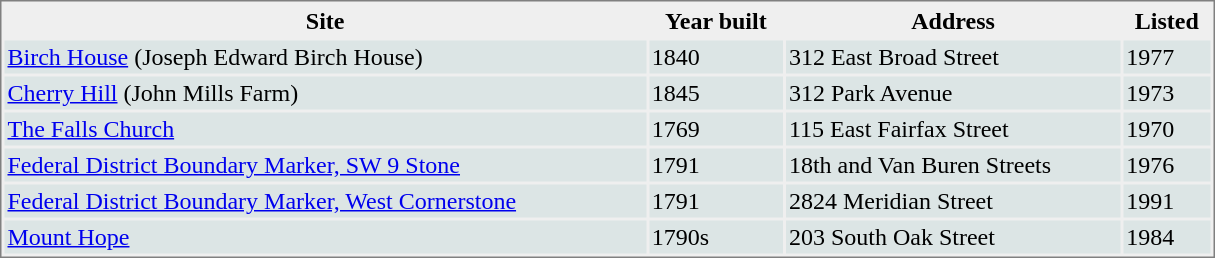<table cellspacing="2" cellpadding="2" style="width: 60%; border-style:solid; border-width:1px; border-color:gray; background:#efefef; width:810px">
<tr style="background:#efefef;">
<th>Site</th>
<th>Year built</th>
<th>Address</th>
<th>Listed</th>
</tr>
<tr style="vertical-align:top; text-align:center; background:#dce5e5; text-align:left;">
<td><a href='#'>Birch House</a> (Joseph Edward Birch House)</td>
<td>1840</td>
<td>312 East Broad Street</td>
<td>1977</td>
</tr>
<tr style="vertical-align:top; text-align:center; background:#dce5e5; text-align:left;">
<td><a href='#'>Cherry Hill</a> (John Mills Farm)</td>
<td>1845</td>
<td>312 Park Avenue</td>
<td>1973</td>
</tr>
<tr style="vertical-align:top; text-align:center; background:#dce5e5; text-align:left;">
<td><a href='#'>The Falls Church</a></td>
<td>1769</td>
<td>115 East Fairfax Street</td>
<td>1970</td>
</tr>
<tr style="vertical-align:top; text-align:center; background:#dce5e5; text-align:left;">
<td><a href='#'>Federal District Boundary Marker, SW 9 Stone</a></td>
<td>1791</td>
<td style="text-align:left;">18th and Van Buren Streets</td>
<td>1976</td>
</tr>
<tr style="vertical-align:top; text-align:center; background:#dce5e5; text-align:left;">
<td><a href='#'>Federal District Boundary Marker, West Cornerstone</a></td>
<td>1791</td>
<td>2824 Meridian Street</td>
<td>1991</td>
</tr>
<tr style="vertical-align:top; text-align:center; background:#dce5e5; text-align:left;">
<td><a href='#'>Mount Hope</a></td>
<td>1790s</td>
<td>203 South Oak Street</td>
<td>1984</td>
</tr>
</table>
